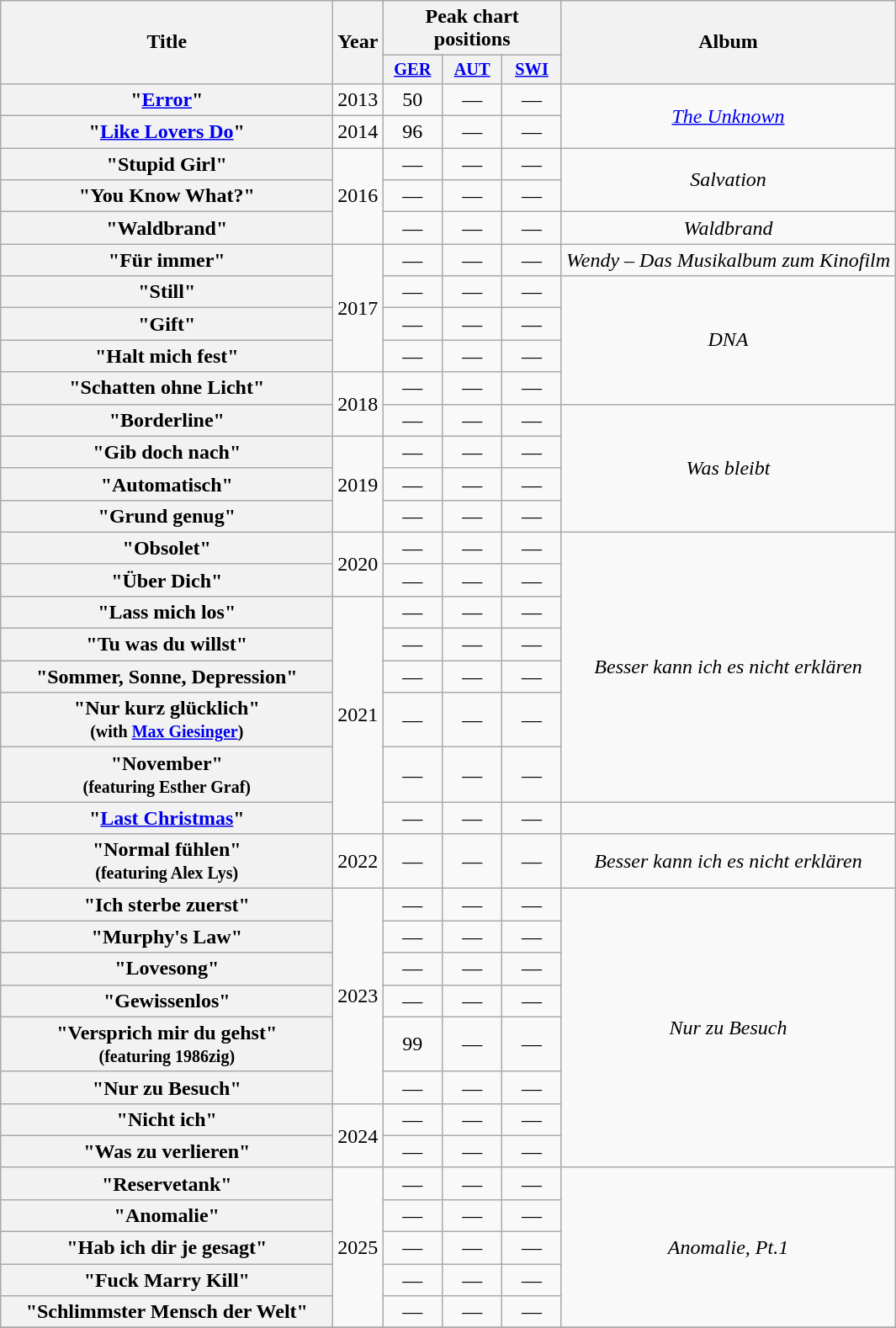<table class="wikitable plainrowheaders" style="text-align:center;">
<tr>
<th scope="col" rowspan="2" style="width:16em;">Title</th>
<th scope="col" rowspan="2">Year</th>
<th scope="col" colspan="3">Peak chart positions</th>
<th scope="col" rowspan="2">Album</th>
</tr>
<tr>
<th style="width:3em;font-size:85%"><a href='#'>GER</a><br></th>
<th style="width:3em;font-size:85%"><a href='#'>AUT</a><br></th>
<th style="width:3em;font-size:85%"><a href='#'>SWI</a><br></th>
</tr>
<tr>
<th scope="row">"<a href='#'>Error</a>"</th>
<td>2013</td>
<td>50</td>
<td>—</td>
<td>—</td>
<td rowspan="2"><em><a href='#'>The Unknown</a></em></td>
</tr>
<tr>
<th scope="row">"<a href='#'>Like Lovers Do</a>"</th>
<td>2014</td>
<td>96</td>
<td>—</td>
<td>—</td>
</tr>
<tr>
<th scope="row">"Stupid Girl"</th>
<td rowspan="3">2016</td>
<td>—</td>
<td>—</td>
<td>—</td>
<td rowspan="2"><em>Salvation</em></td>
</tr>
<tr>
<th scope="row">"You Know What?"</th>
<td>—</td>
<td>—</td>
<td>—</td>
</tr>
<tr>
<th scope="row">"Waldbrand"</th>
<td>—</td>
<td>—</td>
<td>—</td>
<td><em>Waldbrand</em></td>
</tr>
<tr>
<th scope="row">"Für immer"</th>
<td rowspan="4">2017</td>
<td>—</td>
<td>—</td>
<td>—</td>
<td><em>Wendy – Das Musikalbum zum Kinofilm</em></td>
</tr>
<tr>
<th scope="row">"Still"</th>
<td>—</td>
<td>—</td>
<td>—</td>
<td rowspan="4"><em>DNA</em></td>
</tr>
<tr>
<th scope="row">"Gift"</th>
<td>—</td>
<td>—</td>
<td>—</td>
</tr>
<tr>
<th scope="row">"Halt mich fest"</th>
<td>—</td>
<td>—</td>
<td>—</td>
</tr>
<tr>
<th scope="row">"Schatten ohne Licht"</th>
<td rowspan="2">2018</td>
<td>—</td>
<td>—</td>
<td>—</td>
</tr>
<tr>
<th scope="row">"Borderline"</th>
<td>—</td>
<td>—</td>
<td>—</td>
<td rowspan="4"><em>Was bleibt</em></td>
</tr>
<tr>
<th scope="row">"Gib doch nach"</th>
<td rowspan="3">2019</td>
<td>—</td>
<td>—</td>
<td>—</td>
</tr>
<tr>
<th scope="row">"Automatisch"</th>
<td>—</td>
<td>—</td>
<td>—</td>
</tr>
<tr>
<th scope="row">"Grund genug"</th>
<td>—</td>
<td>—</td>
<td>—</td>
</tr>
<tr>
<th scope="row">"Obsolet"</th>
<td rowspan="2">2020</td>
<td>—</td>
<td>—</td>
<td>—</td>
<td rowspan="7"><em>Besser kann ich es nicht erklären</em></td>
</tr>
<tr>
<th scope="row">"Über Dich"</th>
<td>—</td>
<td>—</td>
<td>—</td>
</tr>
<tr>
<th scope="row">"Lass mich los"</th>
<td rowspan="6">2021</td>
<td>—</td>
<td>—</td>
<td>—</td>
</tr>
<tr>
<th scope="row">"Tu was du willst"</th>
<td>—</td>
<td>—</td>
<td>—</td>
</tr>
<tr>
<th scope="row">"Sommer, Sonne, Depression"</th>
<td>—</td>
<td>—</td>
<td>—</td>
</tr>
<tr>
<th scope="row">"Nur kurz glücklich"<br><small>(with <a href='#'>Max Giesinger</a>)</small></th>
<td>—</td>
<td>—</td>
<td>—</td>
</tr>
<tr>
<th scope="row">"November"<br><small>(featuring Esther Graf)</small></th>
<td>—</td>
<td>—</td>
<td>—</td>
</tr>
<tr>
<th scope="row">"<a href='#'>Last Christmas</a>"</th>
<td>—</td>
<td>—</td>
<td>—</td>
<td></td>
</tr>
<tr>
<th scope="row">"Normal fühlen"<br><small>(featuring Alex Lys)</small></th>
<td>2022</td>
<td>—</td>
<td>—</td>
<td>—</td>
<td><em>Besser kann ich es nicht erklären</em></td>
</tr>
<tr>
<th scope="row">"Ich sterbe zuerst"</th>
<td rowspan="6">2023</td>
<td>—</td>
<td>—</td>
<td>—</td>
<td rowspan="8"><em>Nur zu Besuch</em></td>
</tr>
<tr>
<th scope="row">"Murphy's Law"</th>
<td>—</td>
<td>—</td>
<td>—</td>
</tr>
<tr>
<th scope="row">"Lovesong"</th>
<td>—</td>
<td>—</td>
<td>—</td>
</tr>
<tr>
<th scope="row">"Gewissenlos"</th>
<td>—</td>
<td>—</td>
<td>—</td>
</tr>
<tr>
<th scope="row">"Versprich mir du gehst"<br><small>(featuring 1986zig)</small></th>
<td>99</td>
<td>—</td>
<td>—</td>
</tr>
<tr>
<th scope="row">"Nur zu Besuch"</th>
<td>—</td>
<td>—</td>
<td>—</td>
</tr>
<tr>
<th scope="row">"Nicht ich"</th>
<td rowspan="2">2024</td>
<td>—</td>
<td>—</td>
<td>—</td>
</tr>
<tr>
<th scope="row">"Was zu verlieren"</th>
<td>—</td>
<td>—</td>
<td>—</td>
</tr>
<tr>
<th scope="row">"Reservetank"</th>
<td rowspan="5">2025</td>
<td>—</td>
<td>—</td>
<td>—</td>
<td rowspan="5"><em>Anomalie, Pt.1</em></td>
</tr>
<tr>
<th scope="row">"Anomalie"</th>
<td>—</td>
<td>—</td>
<td>—</td>
</tr>
<tr>
<th scope="row">"Hab ich dir je gesagt"</th>
<td>—</td>
<td>—</td>
<td>—</td>
</tr>
<tr>
<th scope="row">"Fuck Marry Kill"</th>
<td>—</td>
<td>—</td>
<td>—</td>
</tr>
<tr>
<th scope="row">"Schlimmster Mensch der Welt"</th>
<td>—</td>
<td>—</td>
<td>—</td>
</tr>
<tr>
</tr>
</table>
